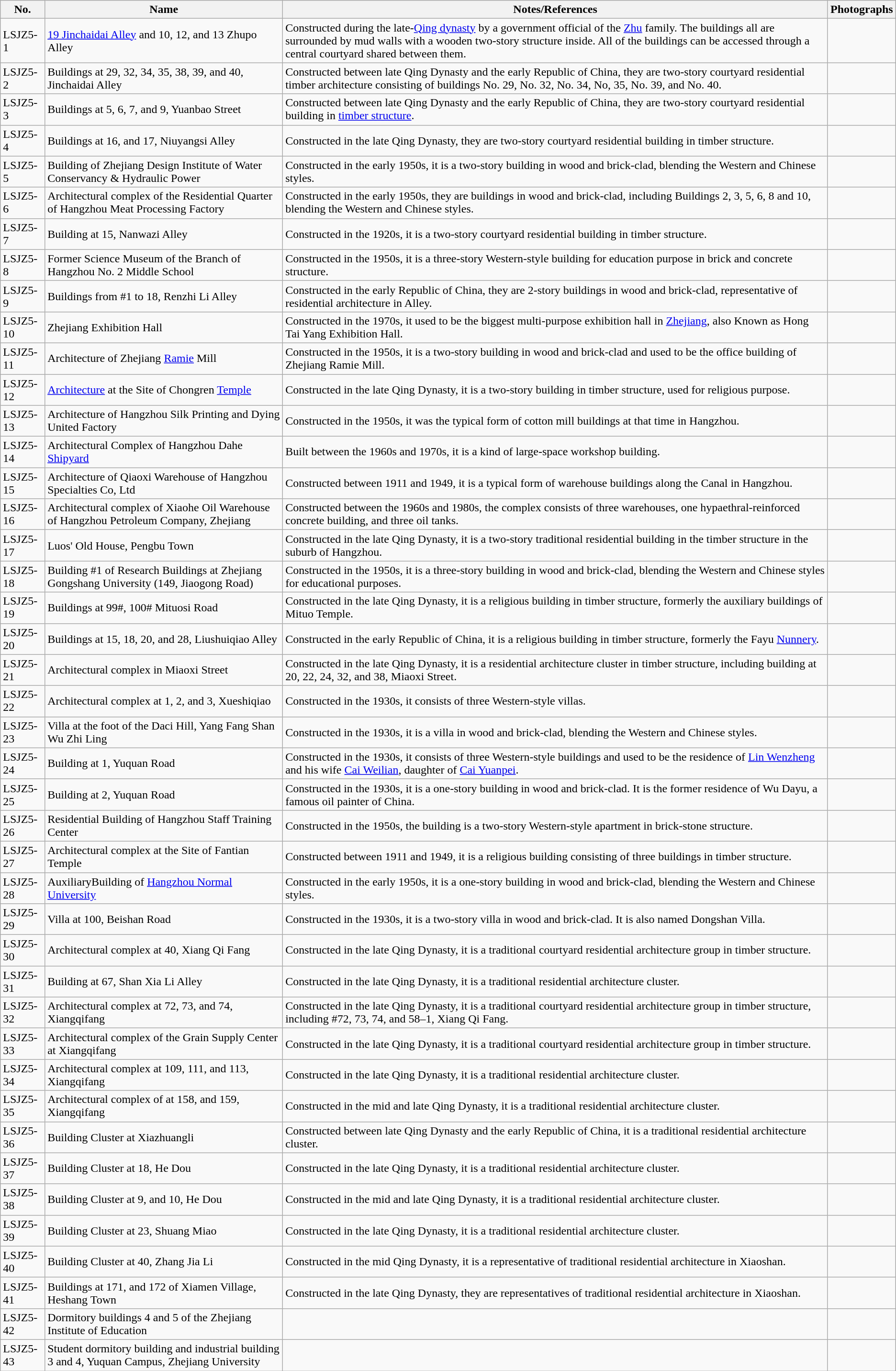<table class="wikitable" border="1">
<tr>
<th>No.</th>
<th>Name</th>
<th>Notes/References</th>
<th>Photographs</th>
</tr>
<tr>
<td>LSJZ5-1</td>
<td><a href='#'>19 Jinchaidai Alley</a> and 10, 12, and 13 Zhupo Alley</td>
<td>Constructed during the late-<a href='#'>Qing dynasty</a> by a government official of the <a href='#'>Zhu</a> family. The buildings all are surrounded by mud walls with a wooden two-story structure inside. All of the buildings can be accessed through a central courtyard shared between them.</td>
<td></td>
</tr>
<tr>
<td>LSJZ5-2</td>
<td>Buildings at 29, 32, 34, 35, 38, 39, and 40, Jinchaidai Alley</td>
<td>Constructed between late Qing Dynasty and the early Republic of China, they are two-story courtyard residential timber architecture consisting of buildings No. 29, No. 32, No. 34, No, 35, No. 39, and No. 40.</td>
<td></td>
</tr>
<tr>
<td>LSJZ5-3</td>
<td>Buildings at 5, 6, 7, and 9, Yuanbao Street</td>
<td>Constructed between late Qing Dynasty and the early Republic of China, they are two-story courtyard residential building in <a href='#'>timber structure</a>.</td>
<td></td>
</tr>
<tr>
<td>LSJZ5-4</td>
<td>Buildings at 16, and 17, Niuyangsi Alley</td>
<td>Constructed in the late Qing Dynasty, they are two-story courtyard residential building in timber structure.</td>
<td></td>
</tr>
<tr>
<td>LSJZ5-5</td>
<td>Building of Zhejiang Design Institute of Water Conservancy & Hydraulic Power</td>
<td>Constructed in the early 1950s, it is a two-story building in wood and brick-clad, blending the Western and Chinese styles.</td>
<td></td>
</tr>
<tr>
<td>LSJZ5-6</td>
<td>Architectural complex of the Residential Quarter of Hangzhou Meat Processing Factory</td>
<td>Constructed in the early 1950s, they are buildings in wood and brick-clad, including Buildings 2, 3, 5, 6, 8 and 10, blending the Western and Chinese styles.</td>
<td></td>
</tr>
<tr>
<td>LSJZ5-7</td>
<td>Building at 15, Nanwazi Alley</td>
<td>Constructed in the 1920s, it is a two-story courtyard residential building in timber structure.</td>
<td></td>
</tr>
<tr>
<td>LSJZ5-8</td>
<td>Former Science Museum of the Branch of Hangzhou No. 2 Middle School</td>
<td>Constructed in the 1950s, it is a three-story Western-style building for education purpose in brick and concrete structure.</td>
<td></td>
</tr>
<tr>
<td>LSJZ5-9</td>
<td>Buildings from #1 to 18, Renzhi Li Alley</td>
<td>Constructed in the early Republic of China, they are 2-story buildings in wood and brick-clad, representative of residential architecture in Alley.</td>
<td></td>
</tr>
<tr>
<td>LSJZ5-10</td>
<td>Zhejiang Exhibition Hall</td>
<td>Constructed in the 1970s, it used to be the biggest multi-purpose exhibition hall in <a href='#'>Zhejiang</a>, also Known as Hong Tai Yang Exhibition Hall.</td>
<td></td>
</tr>
<tr>
<td>LSJZ5-11</td>
<td>Architecture of Zhejiang <a href='#'>Ramie</a> Mill</td>
<td>Constructed in the 1950s, it is a two-story building in wood and brick-clad and used to be the office building of Zhejiang Ramie Mill.</td>
<td></td>
</tr>
<tr>
<td>LSJZ5-12</td>
<td><a href='#'>Architecture</a> at the Site of Chongren <a href='#'>Temple</a></td>
<td>Constructed in the late Qing Dynasty, it is a two-story building in timber structure, used for religious purpose.</td>
<td></td>
</tr>
<tr>
<td>LSJZ5-13</td>
<td>Architecture of Hangzhou Silk Printing and Dying United Factory</td>
<td>Constructed in the 1950s, it was the typical form of cotton mill buildings at that time in Hangzhou.</td>
<td></td>
</tr>
<tr>
<td>LSJZ5-14</td>
<td>Architectural Complex of Hangzhou Dahe <a href='#'>Shipyard</a></td>
<td>Built between the 1960s and 1970s, it is a kind of large-space workshop building.</td>
<td></td>
</tr>
<tr>
<td>LSJZ5-15</td>
<td>Architecture of Qiaoxi Warehouse of Hangzhou Specialties Co, Ltd</td>
<td>Constructed between 1911 and 1949, it is a typical form of warehouse buildings along the Canal in Hangzhou.</td>
<td></td>
</tr>
<tr>
<td>LSJZ5-16</td>
<td>Architectural complex of Xiaohe Oil Warehouse of Hangzhou Petroleum Company, Zhejiang</td>
<td>Constructed between the 1960s and 1980s, the complex consists of three warehouses, one hypaethral-reinforced concrete building, and three oil tanks.</td>
<td></td>
</tr>
<tr>
<td>LSJZ5-17</td>
<td>Luos' Old House, Pengbu Town</td>
<td>Constructed in the late Qing Dynasty, it is a two-story traditional residential building in the timber structure in the suburb of Hangzhou.</td>
<td></td>
</tr>
<tr>
<td>LSJZ5-18</td>
<td>Building #1 of Research Buildings at Zhejiang Gongshang University (149, Jiaogong Road)</td>
<td>Constructed in the 1950s, it is a three-story building in wood and brick-clad, blending the Western and Chinese styles for educational purposes.</td>
<td></td>
</tr>
<tr>
<td>LSJZ5-19</td>
<td>Buildings at 99#, 100# Mituosi Road</td>
<td>Constructed in the late Qing Dynasty, it is a religious building in timber structure, formerly the auxiliary buildings of Mituo Temple.</td>
<td></td>
</tr>
<tr>
<td>LSJZ5-20</td>
<td>Buildings at 15, 18, 20, and 28, Liushuiqiao Alley</td>
<td>Constructed in the early Republic of China, it is a religious building in timber structure, formerly the Fayu <a href='#'>Nunnery</a>.</td>
<td></td>
</tr>
<tr>
<td>LSJZ5-21</td>
<td>Architectural complex in Miaoxi Street</td>
<td>Constructed in the late Qing Dynasty, it is a residential architecture cluster in timber structure, including building at 20, 22, 24, 32, and 38, Miaoxi Street.</td>
<td></td>
</tr>
<tr>
<td>LSJZ5-22</td>
<td>Architectural complex at 1, 2, and 3, Xueshiqiao</td>
<td>Constructed in the 1930s, it consists of three Western-style villas.</td>
<td></td>
</tr>
<tr>
<td>LSJZ5-23</td>
<td>Villa at the foot of the Daci Hill, Yang Fang Shan Wu Zhi Ling</td>
<td>Constructed in the 1930s, it is a villa in wood and brick-clad, blending the Western and Chinese styles.</td>
<td></td>
</tr>
<tr>
<td>LSJZ5-24</td>
<td>Building at 1, Yuquan Road</td>
<td>Constructed in the 1930s, it consists of three Western-style buildings and used to be the residence of <a href='#'>Lin Wenzheng</a> and his wife <a href='#'>Cai Weilian</a>, daughter of <a href='#'>Cai Yuanpei</a>.</td>
<td></td>
</tr>
<tr>
<td>LSJZ5-25</td>
<td>Building at 2, Yuquan Road</td>
<td>Constructed in the 1930s, it is a one-story building in wood and brick-clad. It is the former residence of Wu Dayu, a famous oil painter of China.</td>
<td></td>
</tr>
<tr>
<td>LSJZ5-26</td>
<td>Residential Building of Hangzhou Staff Training Center</td>
<td>Constructed in the 1950s, the building is a two-story Western-style apartment in brick-stone structure.</td>
<td></td>
</tr>
<tr>
<td>LSJZ5-27</td>
<td>Architectural complex at the Site of Fantian Temple</td>
<td>Constructed between 1911 and 1949, it is a religious building consisting of three buildings in timber structure.</td>
<td></td>
</tr>
<tr>
<td>LSJZ5-28</td>
<td>AuxiliaryBuilding of <a href='#'>Hangzhou Normal University</a></td>
<td>Constructed in the early 1950s, it is a one-story building in wood and brick-clad, blending the Western and Chinese styles.</td>
<td></td>
</tr>
<tr>
<td>LSJZ5-29</td>
<td>Villa at 100, Beishan Road</td>
<td>Constructed in the 1930s, it is a two-story villa in wood and brick-clad. It is also named Dongshan Villa.</td>
<td></td>
</tr>
<tr>
<td>LSJZ5-30</td>
<td>Architectural complex at 40, Xiang Qi Fang</td>
<td>Constructed in the late Qing Dynasty, it is a traditional courtyard residential architecture group in timber structure.</td>
<td></td>
</tr>
<tr>
<td>LSJZ5-31</td>
<td>Building at 67, Shan Xia Li Alley</td>
<td>Constructed in the late Qing Dynasty, it is a traditional residential architecture cluster.</td>
<td></td>
</tr>
<tr>
<td>LSJZ5-32</td>
<td>Architectural complex at 72, 73, and 74, Xiangqifang</td>
<td>Constructed in the late Qing Dynasty, it is a traditional courtyard residential architecture group in timber structure, including #72, 73, 74, and 58–1, Xiang Qi Fang.</td>
<td></td>
</tr>
<tr>
<td>LSJZ5-33</td>
<td>Architectural complex of the Grain Supply Center at Xiangqifang</td>
<td>Constructed in the late Qing Dynasty, it is a traditional courtyard residential architecture group in timber structure.</td>
<td></td>
</tr>
<tr>
<td>LSJZ5-34</td>
<td>Architectural complex at 109, 111, and 113, Xiangqifang</td>
<td>Constructed in the late Qing Dynasty, it is a traditional residential architecture cluster.</td>
<td></td>
</tr>
<tr>
<td>LSJZ5-35</td>
<td>Architectural complex of at 158, and 159, Xiangqifang</td>
<td>Constructed in the mid and late Qing Dynasty, it is a traditional residential architecture cluster.</td>
<td></td>
</tr>
<tr>
<td>LSJZ5-36</td>
<td>Building Cluster at Xiazhuangli</td>
<td>Constructed between late Qing Dynasty and the early Republic of China, it is a traditional residential architecture cluster.</td>
<td></td>
</tr>
<tr>
<td>LSJZ5-37</td>
<td>Building Cluster at 18, He Dou</td>
<td>Constructed in the late Qing Dynasty, it is a traditional residential architecture cluster.</td>
<td></td>
</tr>
<tr>
<td>LSJZ5-38</td>
<td>Building Cluster at 9, and 10, He Dou</td>
<td>Constructed in the mid and late Qing Dynasty, it is a traditional residential architecture cluster.</td>
<td></td>
</tr>
<tr>
<td>LSJZ5-39</td>
<td>Building Cluster at 23, Shuang Miao</td>
<td>Constructed in the late Qing Dynasty, it is a traditional residential architecture cluster.</td>
<td></td>
</tr>
<tr>
<td>LSJZ5-40</td>
<td>Building Cluster at 40, Zhang Jia Li</td>
<td>Constructed in the mid Qing Dynasty, it is a representative of traditional residential architecture in Xiaoshan.</td>
<td></td>
</tr>
<tr>
<td>LSJZ5-41</td>
<td>Buildings at 171, and 172 of Xiamen Village, Heshang Town</td>
<td>Constructed in the late Qing Dynasty, they are representatives of traditional residential architecture in Xiaoshan.</td>
<td></td>
</tr>
<tr>
<td>LSJZ5-42</td>
<td>Dormitory buildings 4 and 5 of the Zhejiang Institute of Education</td>
<td></td>
<td></td>
</tr>
<tr>
<td>LSJZ5-43</td>
<td>Student dormitory building and industrial building 3 and 4, Yuquan Campus, Zhejiang University</td>
<td></td>
<td></td>
</tr>
</table>
